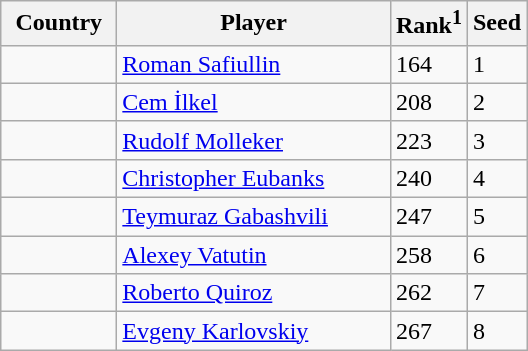<table class="sortable wikitable">
<tr>
<th width="70">Country</th>
<th width="175">Player</th>
<th>Rank<sup>1</sup></th>
<th>Seed</th>
</tr>
<tr>
<td></td>
<td><a href='#'>Roman Safiullin</a></td>
<td>164</td>
<td>1</td>
</tr>
<tr>
<td></td>
<td><a href='#'>Cem İlkel</a></td>
<td>208</td>
<td>2</td>
</tr>
<tr>
<td></td>
<td><a href='#'>Rudolf Molleker</a></td>
<td>223</td>
<td>3</td>
</tr>
<tr>
<td></td>
<td><a href='#'>Christopher Eubanks</a></td>
<td>240</td>
<td>4</td>
</tr>
<tr>
<td></td>
<td><a href='#'>Teymuraz Gabashvili</a></td>
<td>247</td>
<td>5</td>
</tr>
<tr>
<td></td>
<td><a href='#'>Alexey Vatutin</a></td>
<td>258</td>
<td>6</td>
</tr>
<tr>
<td></td>
<td><a href='#'>Roberto Quiroz</a></td>
<td>262</td>
<td>7</td>
</tr>
<tr>
<td></td>
<td><a href='#'>Evgeny Karlovskiy</a></td>
<td>267</td>
<td>8</td>
</tr>
</table>
